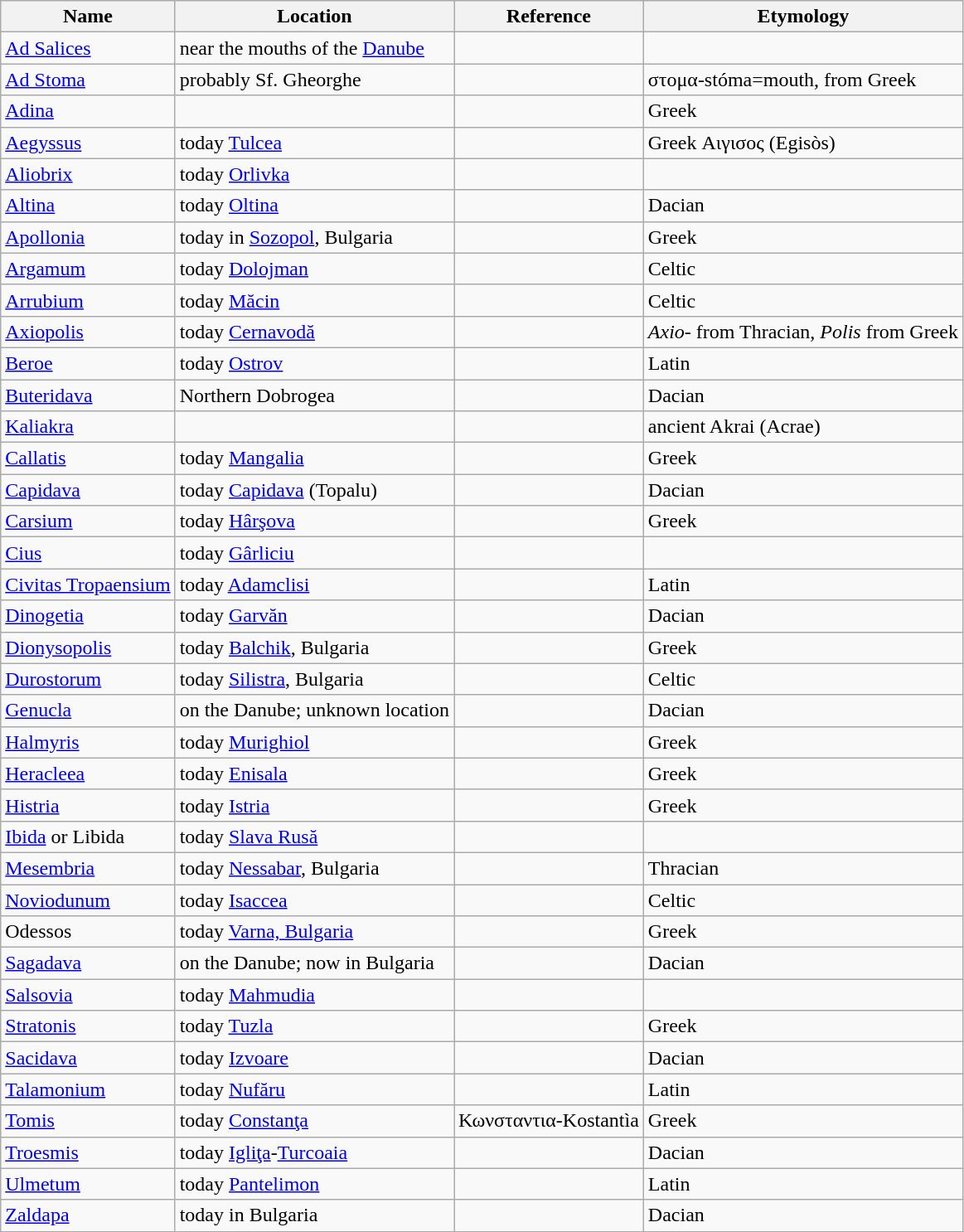<table class="wikitable">
<tr>
<th>Name</th>
<th>Location</th>
<th>Reference</th>
<th>Etymology</th>
</tr>
<tr>
<td><a href='#'>Ad Salices</a></td>
<td>near the mouths of the <a href='#'>Danube</a></td>
<td></td>
<td></td>
</tr>
<tr>
<td><a href='#'>Ad Stoma</a></td>
<td>probably Sf. Gheorghe</td>
<td></td>
<td>στομα-stóma=mouth, from Greek</td>
</tr>
<tr>
<td><a href='#'>Adina</a></td>
<td></td>
<td></td>
<td>Greek</td>
</tr>
<tr>
<td><a href='#'>Aegyssus</a></td>
<td>today <a href='#'>Tulcea</a></td>
<td></td>
<td>Greek Αιγισος (Egisòs)</td>
</tr>
<tr>
<td><a href='#'>Aliobrix</a></td>
<td>today <a href='#'>Orlivka</a></td>
<td></td>
<td></td>
</tr>
<tr>
<td><a href='#'>Altina</a></td>
<td>today <a href='#'>Oltina</a></td>
<td></td>
<td>Dacian</td>
</tr>
<tr>
<td><a href='#'>Apollonia</a></td>
<td>today in <a href='#'>Sozopol</a>, Bulgaria</td>
<td></td>
<td>Greek</td>
</tr>
<tr>
<td><a href='#'>Argamum</a></td>
<td>today <a href='#'>Dolojman</a></td>
<td></td>
<td>Celtic</td>
</tr>
<tr>
<td><a href='#'>Arrubium</a></td>
<td>today <a href='#'>Măcin</a></td>
<td></td>
<td>Celtic</td>
</tr>
<tr>
<td><a href='#'>Axiopolis</a></td>
<td>today <a href='#'>Cernavodă</a></td>
<td></td>
<td><em>Axio-</em> from Thracian, <em>Polis</em> from Greek</td>
</tr>
<tr>
<td><a href='#'>Beroe</a></td>
<td>today <a href='#'>Ostrov</a></td>
<td></td>
<td>Latin</td>
</tr>
<tr>
<td><a href='#'>Buteridava</a></td>
<td>Northern Dobrogea</td>
<td></td>
<td>Dacian</td>
</tr>
<tr>
<td><a href='#'>Kaliakra</a></td>
<td></td>
<td></td>
<td>ancient Akrai (Acrae)</td>
</tr>
<tr>
<td><a href='#'>Callatis</a></td>
<td>today <a href='#'>Mangalia</a></td>
<td></td>
<td>Greek</td>
</tr>
<tr>
<td><a href='#'>Capidava</a></td>
<td>today <a href='#'>Capidava</a> (Topalu)</td>
<td></td>
<td>Dacian</td>
</tr>
<tr>
<td><a href='#'>Carsium</a></td>
<td>today <a href='#'>Hârşova</a></td>
<td></td>
<td>Greek</td>
</tr>
<tr>
<td><a href='#'>Cius</a></td>
<td>today <a href='#'>Gârliciu</a></td>
<td></td>
<td></td>
</tr>
<tr>
<td><a href='#'>Civitas Tropaensium</a></td>
<td>today <a href='#'>Adamclisi</a></td>
<td></td>
<td>Latin</td>
</tr>
<tr>
<td><a href='#'>Dinogetia</a></td>
<td>today <a href='#'>Garvăn</a></td>
<td></td>
<td>Dacian</td>
</tr>
<tr>
<td><a href='#'>Dionysopolis</a></td>
<td>today <a href='#'>Balchik</a>, Bulgaria</td>
<td></td>
<td>Greek</td>
</tr>
<tr>
<td><a href='#'>Durostorum</a></td>
<td>today <a href='#'>Silistra</a>, Bulgaria</td>
<td></td>
<td>Celtic</td>
</tr>
<tr>
<td><a href='#'>Genucla</a></td>
<td>on the Danube; unknown location</td>
<td></td>
<td>Dacian</td>
</tr>
<tr>
<td><a href='#'>Halmyris</a></td>
<td>today <a href='#'>Murighiol</a></td>
<td></td>
<td>Greek</td>
</tr>
<tr>
<td><a href='#'>Heracleea</a></td>
<td>today <a href='#'>Enisala</a></td>
<td></td>
<td>Greek</td>
</tr>
<tr>
<td><a href='#'>Histria</a></td>
<td>today <a href='#'>Istria</a></td>
<td></td>
<td>Greek</td>
</tr>
<tr>
<td><a href='#'>Ibida</a> or Libida</td>
<td>today <a href='#'>Slava Rusă</a></td>
<td></td>
<td></td>
</tr>
<tr>
<td><a href='#'>Mesembria</a></td>
<td>today <a href='#'>Nessabar</a>, Bulgaria</td>
<td></td>
<td>Thracian</td>
</tr>
<tr>
<td><a href='#'>Noviodunum</a></td>
<td>today <a href='#'>Isaccea</a></td>
<td></td>
<td>Celtic</td>
</tr>
<tr>
<td>Odessos</td>
<td>today <a href='#'>Varna, Bulgaria</a></td>
<td></td>
<td>Greek</td>
</tr>
<tr>
<td><a href='#'>Sagadava</a></td>
<td>on the Danube; now in Bulgaria</td>
<td></td>
<td>Dacian</td>
</tr>
<tr>
<td><a href='#'>Salsovia</a></td>
<td>today <a href='#'>Mahmudia</a></td>
<td></td>
<td></td>
</tr>
<tr>
<td><a href='#'>Stratonis</a></td>
<td>today <a href='#'>Tuzla</a></td>
<td></td>
<td>Greek</td>
</tr>
<tr>
<td><a href='#'>Sacidava</a></td>
<td>today <a href='#'>Izvoare</a></td>
<td></td>
<td>Dacian</td>
</tr>
<tr>
<td><a href='#'>Talamonium</a></td>
<td>today <a href='#'>Nufăru</a></td>
<td></td>
<td>Latin</td>
</tr>
<tr>
<td><a href='#'>Tomis</a></td>
<td>today <a href='#'>Constanţa</a></td>
<td>Κωνσταντια-Kostantìa</td>
<td>Greek</td>
</tr>
<tr>
<td><a href='#'>Troesmis</a></td>
<td>today <a href='#'>Igliţa</a>-<a href='#'>Turcoaia</a></td>
<td></td>
<td>Dacian</td>
</tr>
<tr>
<td><a href='#'>Ulmetum</a></td>
<td>today <a href='#'>Pantelimon</a></td>
<td></td>
<td>Latin</td>
</tr>
<tr>
<td><a href='#'>Zaldapa</a></td>
<td>today in Bulgaria</td>
<td></td>
<td>Dacian</td>
</tr>
</table>
